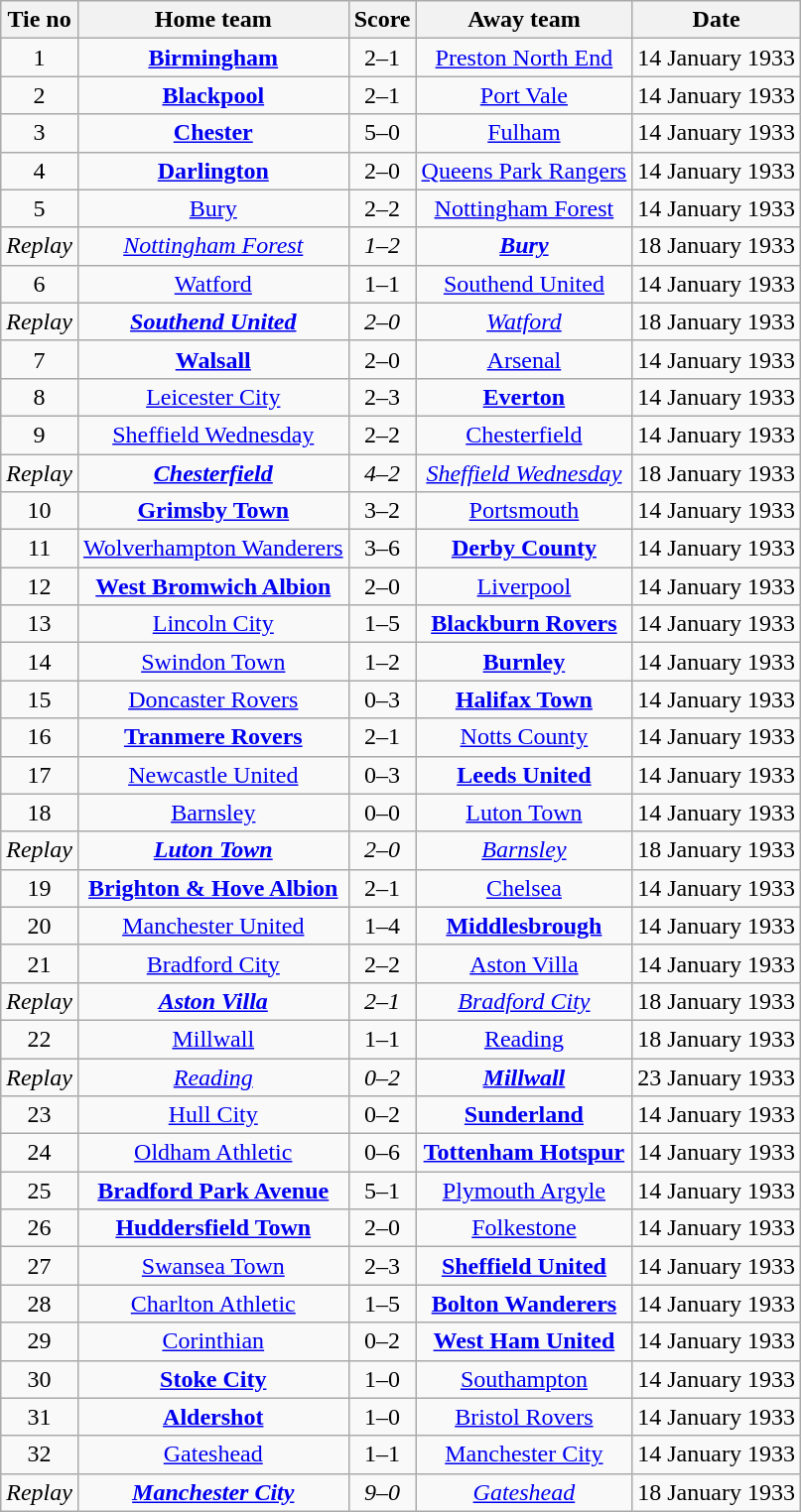<table class="wikitable" style="text-align: center">
<tr>
<th>Tie no</th>
<th>Home team</th>
<th>Score</th>
<th>Away team</th>
<th>Date</th>
</tr>
<tr>
<td>1</td>
<td><strong><a href='#'>Birmingham</a></strong></td>
<td>2–1</td>
<td><a href='#'>Preston North End</a></td>
<td>14 January 1933</td>
</tr>
<tr>
<td>2</td>
<td><strong><a href='#'>Blackpool</a></strong></td>
<td>2–1</td>
<td><a href='#'>Port Vale</a></td>
<td>14 January 1933</td>
</tr>
<tr>
<td>3</td>
<td><strong><a href='#'>Chester</a></strong></td>
<td>5–0</td>
<td><a href='#'>Fulham</a></td>
<td>14 January 1933</td>
</tr>
<tr>
<td>4</td>
<td><strong><a href='#'>Darlington</a></strong></td>
<td>2–0</td>
<td><a href='#'>Queens Park Rangers</a></td>
<td>14 January 1933</td>
</tr>
<tr>
<td>5</td>
<td><a href='#'>Bury</a></td>
<td>2–2</td>
<td><a href='#'>Nottingham Forest</a></td>
<td>14 January 1933</td>
</tr>
<tr>
<td><em>Replay</em></td>
<td><em><a href='#'>Nottingham Forest</a></em></td>
<td><em>1–2</em></td>
<td><strong><em><a href='#'>Bury</a></em></strong></td>
<td>18 January 1933</td>
</tr>
<tr>
<td>6</td>
<td><a href='#'>Watford</a></td>
<td>1–1</td>
<td><a href='#'>Southend United</a></td>
<td>14 January 1933</td>
</tr>
<tr>
<td><em>Replay</em></td>
<td><strong><em><a href='#'>Southend United</a></em></strong></td>
<td><em>2–0</em></td>
<td><em><a href='#'>Watford</a></em></td>
<td>18 January 1933</td>
</tr>
<tr>
<td>7</td>
<td><strong><a href='#'>Walsall</a></strong></td>
<td>2–0</td>
<td><a href='#'>Arsenal</a></td>
<td>14 January 1933</td>
</tr>
<tr>
<td>8</td>
<td><a href='#'>Leicester City</a></td>
<td>2–3</td>
<td><strong><a href='#'>Everton</a></strong></td>
<td>14 January 1933</td>
</tr>
<tr>
<td>9</td>
<td><a href='#'>Sheffield Wednesday</a></td>
<td>2–2</td>
<td><a href='#'>Chesterfield</a></td>
<td>14 January 1933</td>
</tr>
<tr>
<td><em>Replay</em></td>
<td><strong><em><a href='#'>Chesterfield</a></em></strong></td>
<td><em>4–2</em></td>
<td><em><a href='#'>Sheffield Wednesday</a></em></td>
<td>18 January 1933</td>
</tr>
<tr>
<td>10</td>
<td><strong><a href='#'>Grimsby Town</a></strong></td>
<td>3–2</td>
<td><a href='#'>Portsmouth</a></td>
<td>14 January 1933</td>
</tr>
<tr>
<td>11</td>
<td><a href='#'>Wolverhampton Wanderers</a></td>
<td>3–6</td>
<td><strong><a href='#'>Derby County</a></strong></td>
<td>14 January 1933</td>
</tr>
<tr>
<td>12</td>
<td><strong><a href='#'>West Bromwich Albion</a></strong></td>
<td>2–0</td>
<td><a href='#'>Liverpool</a></td>
<td>14 January 1933</td>
</tr>
<tr>
<td>13</td>
<td><a href='#'>Lincoln City</a></td>
<td>1–5</td>
<td><strong><a href='#'>Blackburn Rovers</a></strong></td>
<td>14 January 1933</td>
</tr>
<tr>
<td>14</td>
<td><a href='#'>Swindon Town</a></td>
<td>1–2</td>
<td><strong><a href='#'>Burnley</a></strong></td>
<td>14 January 1933</td>
</tr>
<tr>
<td>15</td>
<td><a href='#'>Doncaster Rovers</a></td>
<td>0–3</td>
<td><strong><a href='#'>Halifax Town</a></strong></td>
<td>14 January 1933</td>
</tr>
<tr>
<td>16</td>
<td><strong><a href='#'>Tranmere Rovers</a></strong></td>
<td>2–1</td>
<td><a href='#'>Notts County</a></td>
<td>14 January 1933</td>
</tr>
<tr>
<td>17</td>
<td><a href='#'>Newcastle United</a></td>
<td>0–3</td>
<td><strong><a href='#'>Leeds United</a></strong></td>
<td>14 January 1933</td>
</tr>
<tr>
<td>18</td>
<td><a href='#'>Barnsley</a></td>
<td>0–0</td>
<td><a href='#'>Luton Town</a></td>
<td>14 January 1933</td>
</tr>
<tr>
<td><em>Replay</em></td>
<td><strong><em><a href='#'>Luton Town</a></em></strong></td>
<td><em>2–0</em></td>
<td><em><a href='#'>Barnsley</a></em></td>
<td>18 January 1933</td>
</tr>
<tr>
<td>19</td>
<td><strong><a href='#'>Brighton & Hove Albion</a></strong></td>
<td>2–1</td>
<td><a href='#'>Chelsea</a></td>
<td>14 January 1933</td>
</tr>
<tr>
<td>20</td>
<td><a href='#'>Manchester United</a></td>
<td>1–4</td>
<td><strong><a href='#'>Middlesbrough</a></strong></td>
<td>14 January 1933</td>
</tr>
<tr>
<td>21</td>
<td><a href='#'>Bradford City</a></td>
<td>2–2</td>
<td><a href='#'>Aston Villa</a></td>
<td>14 January 1933</td>
</tr>
<tr>
<td><em>Replay</em></td>
<td><strong><em><a href='#'>Aston Villa</a></em></strong></td>
<td><em>2–1</em></td>
<td><em><a href='#'>Bradford City</a></em></td>
<td>18 January 1933</td>
</tr>
<tr>
<td>22</td>
<td><a href='#'>Millwall</a></td>
<td>1–1</td>
<td><a href='#'>Reading</a></td>
<td>18 January 1933</td>
</tr>
<tr>
<td><em>Replay</em></td>
<td><em><a href='#'>Reading</a></em></td>
<td><em>0–2</em></td>
<td><strong><em><a href='#'>Millwall</a></em></strong></td>
<td>23 January 1933</td>
</tr>
<tr>
<td>23</td>
<td><a href='#'>Hull City</a></td>
<td>0–2</td>
<td><strong><a href='#'>Sunderland</a></strong></td>
<td>14 January 1933</td>
</tr>
<tr>
<td>24</td>
<td><a href='#'>Oldham Athletic</a></td>
<td>0–6</td>
<td><strong><a href='#'>Tottenham Hotspur</a></strong></td>
<td>14 January 1933</td>
</tr>
<tr>
<td>25</td>
<td><strong><a href='#'>Bradford Park Avenue</a></strong></td>
<td>5–1</td>
<td><a href='#'>Plymouth Argyle</a></td>
<td>14 January 1933</td>
</tr>
<tr>
<td>26</td>
<td><strong><a href='#'>Huddersfield Town</a></strong></td>
<td>2–0</td>
<td><a href='#'>Folkestone</a></td>
<td>14 January 1933</td>
</tr>
<tr>
<td>27</td>
<td><a href='#'>Swansea Town</a></td>
<td>2–3</td>
<td><strong><a href='#'>Sheffield United</a></strong></td>
<td>14 January 1933</td>
</tr>
<tr>
<td>28</td>
<td><a href='#'>Charlton Athletic</a></td>
<td>1–5</td>
<td><strong><a href='#'>Bolton Wanderers</a></strong></td>
<td>14 January 1933</td>
</tr>
<tr>
<td>29</td>
<td><a href='#'>Corinthian</a></td>
<td>0–2</td>
<td><strong><a href='#'>West Ham United</a></strong></td>
<td>14 January 1933</td>
</tr>
<tr>
<td>30</td>
<td><strong><a href='#'>Stoke City</a></strong></td>
<td>1–0</td>
<td><a href='#'>Southampton</a></td>
<td>14 January 1933</td>
</tr>
<tr>
<td>31</td>
<td><strong><a href='#'>Aldershot</a></strong></td>
<td>1–0</td>
<td><a href='#'>Bristol Rovers</a></td>
<td>14 January 1933</td>
</tr>
<tr>
<td>32</td>
<td><a href='#'>Gateshead</a></td>
<td>1–1</td>
<td><a href='#'>Manchester City</a></td>
<td>14 January 1933</td>
</tr>
<tr>
<td><em>Replay</em></td>
<td><strong><em><a href='#'>Manchester City</a></em></strong></td>
<td><em>9–0</em></td>
<td><em><a href='#'>Gateshead</a></em></td>
<td>18 January 1933</td>
</tr>
</table>
